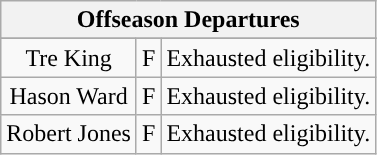<table class="wikitable" style="text-align: center">
<tr>
<th colspan=3>Offseason Departures</th>
</tr>
<tr>
</tr>
<tr>
<td>Tre King</td>
<td>F</td>
<td>Exhausted eligibility.</td>
</tr>
<tr>
<td>Hason Ward</td>
<td>F</td>
<td>Exhausted eligibility.</td>
</tr>
<tr>
<td>Robert Jones</td>
<td>F</td>
<td>Exhausted eligibility.</td>
</tr>
</table>
